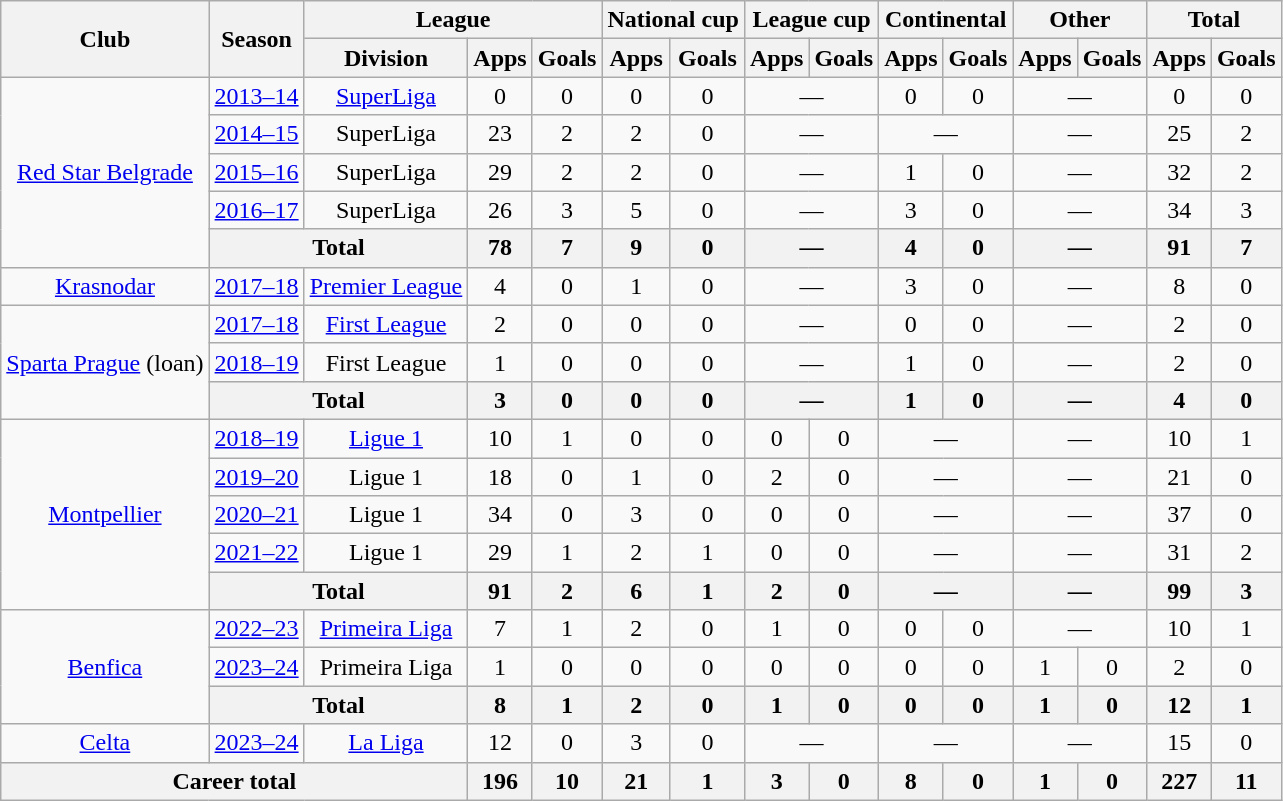<table class="wikitable" style="text-align: center">
<tr>
<th rowspan="2">Club</th>
<th rowspan="2">Season</th>
<th colspan="3">League</th>
<th colspan="2">National cup</th>
<th colspan="2">League cup</th>
<th colspan="2">Continental</th>
<th colspan="2">Other</th>
<th colspan="2">Total</th>
</tr>
<tr>
<th>Division</th>
<th>Apps</th>
<th>Goals</th>
<th>Apps</th>
<th>Goals</th>
<th>Apps</th>
<th>Goals</th>
<th>Apps</th>
<th>Goals</th>
<th>Apps</th>
<th>Goals</th>
<th>Apps</th>
<th>Goals</th>
</tr>
<tr>
<td rowspan="5"><a href='#'>Red Star Belgrade</a></td>
<td><a href='#'>2013–14</a></td>
<td><a href='#'>SuperLiga</a></td>
<td>0</td>
<td>0</td>
<td>0</td>
<td>0</td>
<td colspan="2">—</td>
<td>0</td>
<td>0</td>
<td colspan="2">—</td>
<td>0</td>
<td>0</td>
</tr>
<tr>
<td><a href='#'>2014–15</a></td>
<td>SuperLiga</td>
<td>23</td>
<td>2</td>
<td>2</td>
<td>0</td>
<td colspan="2">—</td>
<td colspan="2">—</td>
<td colspan="2">—</td>
<td>25</td>
<td>2</td>
</tr>
<tr>
<td><a href='#'>2015–16</a></td>
<td>SuperLiga</td>
<td>29</td>
<td>2</td>
<td>2</td>
<td>0</td>
<td colspan="2">—</td>
<td>1</td>
<td>0</td>
<td colspan="2">—</td>
<td>32</td>
<td>2</td>
</tr>
<tr>
<td><a href='#'>2016–17</a></td>
<td>SuperLiga</td>
<td>26</td>
<td>3</td>
<td>5</td>
<td>0</td>
<td colspan="2">—</td>
<td>3</td>
<td>0</td>
<td colspan="2">—</td>
<td>34</td>
<td>3</td>
</tr>
<tr>
<th colspan="2">Total</th>
<th>78</th>
<th>7</th>
<th>9</th>
<th>0</th>
<th colspan="2">—</th>
<th>4</th>
<th>0</th>
<th colspan="2">—</th>
<th>91</th>
<th>7</th>
</tr>
<tr>
<td><a href='#'>Krasnodar</a></td>
<td><a href='#'>2017–18</a></td>
<td><a href='#'>Premier League</a></td>
<td>4</td>
<td>0</td>
<td>1</td>
<td>0</td>
<td colspan="2">—</td>
<td>3</td>
<td>0</td>
<td colspan="2">—</td>
<td>8</td>
<td>0</td>
</tr>
<tr>
<td rowspan="3"><a href='#'>Sparta Prague</a> (loan)</td>
<td><a href='#'>2017–18</a></td>
<td><a href='#'>First League</a></td>
<td>2</td>
<td>0</td>
<td>0</td>
<td>0</td>
<td colspan="2">—</td>
<td>0</td>
<td>0</td>
<td colspan="2">—</td>
<td>2</td>
<td>0</td>
</tr>
<tr>
<td><a href='#'>2018–19</a></td>
<td>First League</td>
<td>1</td>
<td>0</td>
<td>0</td>
<td>0</td>
<td colspan="2">—</td>
<td>1</td>
<td>0</td>
<td colspan="2">—</td>
<td>2</td>
<td>0</td>
</tr>
<tr>
<th colspan="2">Total</th>
<th>3</th>
<th>0</th>
<th>0</th>
<th>0</th>
<th colspan="2">—</th>
<th>1</th>
<th>0</th>
<th colspan="2">—</th>
<th>4</th>
<th>0</th>
</tr>
<tr>
<td rowspan="5"><a href='#'>Montpellier</a></td>
<td><a href='#'>2018–19</a></td>
<td><a href='#'>Ligue 1</a></td>
<td>10</td>
<td>1</td>
<td>0</td>
<td>0</td>
<td>0</td>
<td>0</td>
<td colspan="2">—</td>
<td colspan="2">—</td>
<td>10</td>
<td>1</td>
</tr>
<tr>
<td><a href='#'>2019–20</a></td>
<td>Ligue 1</td>
<td>18</td>
<td>0</td>
<td>1</td>
<td>0</td>
<td>2</td>
<td>0</td>
<td colspan="2">—</td>
<td colspan="2">—</td>
<td>21</td>
<td>0</td>
</tr>
<tr>
<td><a href='#'>2020–21</a></td>
<td>Ligue 1</td>
<td>34</td>
<td>0</td>
<td>3</td>
<td>0</td>
<td>0</td>
<td>0</td>
<td colspan="2">—</td>
<td colspan="2">—</td>
<td>37</td>
<td>0</td>
</tr>
<tr>
<td><a href='#'>2021–22</a></td>
<td>Ligue 1</td>
<td>29</td>
<td>1</td>
<td>2</td>
<td>1</td>
<td>0</td>
<td>0</td>
<td colspan="2">—</td>
<td colspan="2">—</td>
<td>31</td>
<td>2</td>
</tr>
<tr>
<th colspan="2">Total</th>
<th>91</th>
<th>2</th>
<th>6</th>
<th>1</th>
<th>2</th>
<th>0</th>
<th colspan="2">—</th>
<th colspan="2">—</th>
<th>99</th>
<th>3</th>
</tr>
<tr>
<td rowspan="3"><a href='#'>Benfica</a></td>
<td><a href='#'>2022–23</a></td>
<td rowspan="1"><a href='#'>Primeira Liga</a></td>
<td>7</td>
<td>1</td>
<td>2</td>
<td>0</td>
<td>1</td>
<td>0</td>
<td>0</td>
<td>0</td>
<td colspan="2">—</td>
<td>10</td>
<td>1</td>
</tr>
<tr>
<td><a href='#'>2023–24</a></td>
<td rowspan="1">Primeira Liga</td>
<td>1</td>
<td>0</td>
<td>0</td>
<td>0</td>
<td>0</td>
<td>0</td>
<td>0</td>
<td>0</td>
<td>1</td>
<td>0</td>
<td>2</td>
<td>0</td>
</tr>
<tr>
<th colspan="2">Total</th>
<th>8</th>
<th>1</th>
<th>2</th>
<th>0</th>
<th>1</th>
<th>0</th>
<th>0</th>
<th>0</th>
<th>1</th>
<th>0</th>
<th>12</th>
<th>1</th>
</tr>
<tr>
<td><a href='#'>Celta</a></td>
<td><a href='#'>2023–24</a></td>
<td><a href='#'>La Liga</a></td>
<td>12</td>
<td>0</td>
<td>3</td>
<td>0</td>
<td colspan="2">—</td>
<td colspan="2">—</td>
<td colspan="2">—</td>
<td>15</td>
<td>0</td>
</tr>
<tr>
<th colspan="3">Career total</th>
<th>196</th>
<th>10</th>
<th>21</th>
<th>1</th>
<th>3</th>
<th>0</th>
<th>8</th>
<th>0</th>
<th>1</th>
<th>0</th>
<th>227</th>
<th>11</th>
</tr>
</table>
